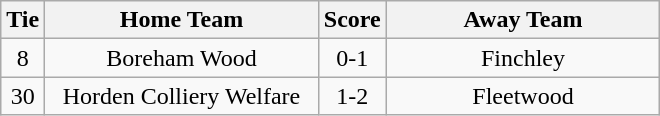<table class="wikitable" style="text-align:center;">
<tr>
<th width=20>Tie</th>
<th width=175>Home Team</th>
<th width=20>Score</th>
<th width=175>Away Team</th>
</tr>
<tr>
<td>8</td>
<td>Boreham Wood</td>
<td>0-1</td>
<td>Finchley</td>
</tr>
<tr>
<td>30</td>
<td>Horden Colliery Welfare</td>
<td>1-2</td>
<td>Fleetwood</td>
</tr>
</table>
